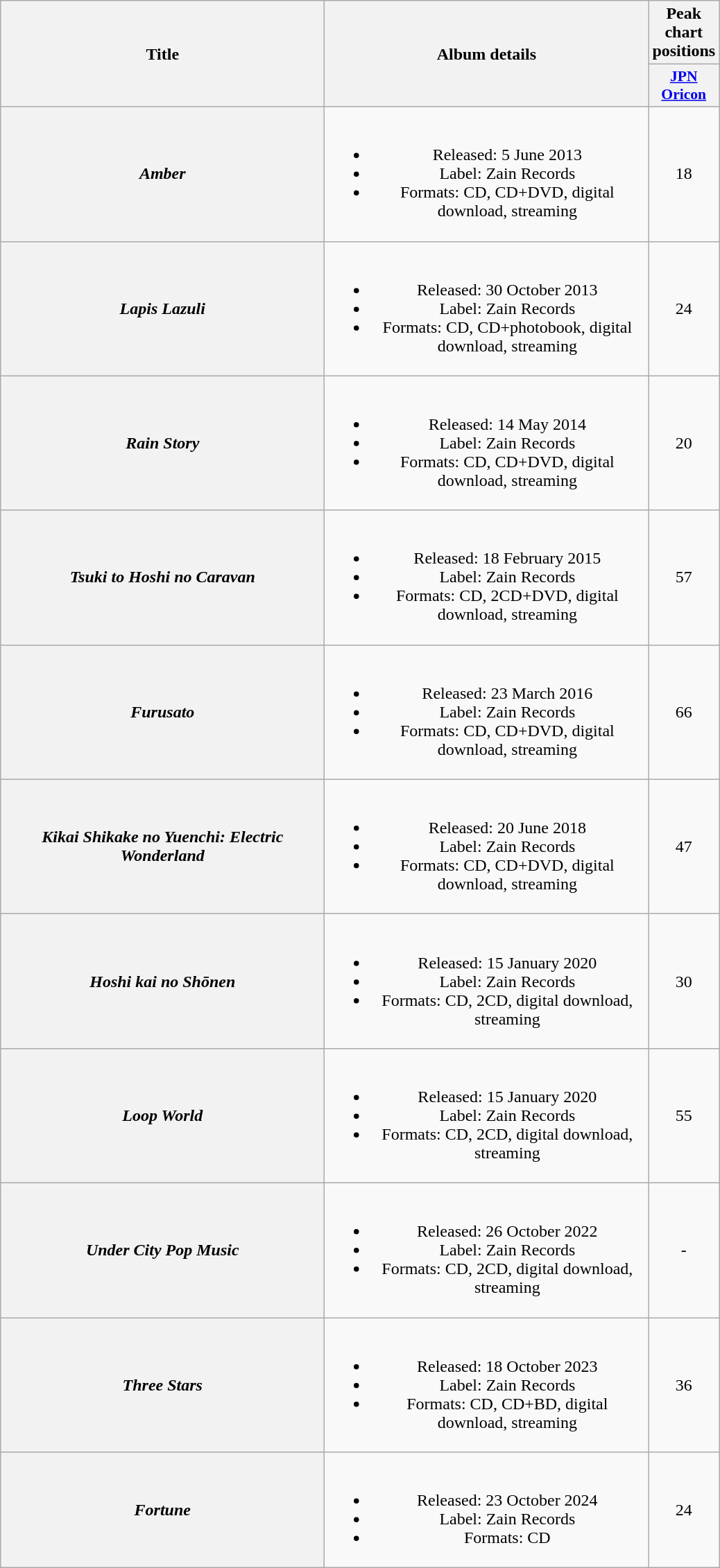<table class="wikitable plainrowheaders" style="text-align:center;">
<tr>
<th scope="col" rowspan="2" style="width:19em;">Title</th>
<th scope="col" rowspan="2" style="width:19em;">Album details</th>
<th scope="col">Peak<br>chart<br>positions</th>
</tr>
<tr>
<th scope="col" style="width:2.9em;font-size:90%;"><a href='#'>JPN<br>Oricon</a><br></th>
</tr>
<tr>
<th scope="row"><em>Amber</em></th>
<td><br><ul><li>Released: 5 June 2013</li><li>Label: Zain Records</li><li>Formats: CD, CD+DVD, digital download, streaming</li></ul></td>
<td>18</td>
</tr>
<tr>
<th scope="row"><em>Lapis Lazuli</em></th>
<td><br><ul><li>Released: 30 October 2013</li><li>Label: Zain Records</li><li>Formats: CD, CD+photobook, digital download, streaming</li></ul></td>
<td>24</td>
</tr>
<tr>
<th scope="row"><em>Rain Story</em></th>
<td><br><ul><li>Released: 14 May 2014</li><li>Label: Zain Records</li><li>Formats: CD, CD+DVD, digital download, streaming</li></ul></td>
<td>20</td>
</tr>
<tr>
<th scope="row"><em>Tsuki to Hoshi no Caravan</em></th>
<td><br><ul><li>Released: 18 February 2015</li><li>Label: Zain Records</li><li>Formats: CD, 2CD+DVD, digital download, streaming</li></ul></td>
<td>57</td>
</tr>
<tr>
<th scope="row"><em>Furusato</em></th>
<td><br><ul><li>Released: 23 March 2016</li><li>Label: Zain Records</li><li>Formats: CD, CD+DVD, digital download, streaming</li></ul></td>
<td>66</td>
</tr>
<tr>
<th scope="row"><em>Kikai Shikake no Yuenchi: Electric Wonderland</em></th>
<td><br><ul><li>Released: 20 June 2018</li><li>Label: Zain Records</li><li>Formats: CD, CD+DVD, digital download, streaming</li></ul></td>
<td>47</td>
</tr>
<tr>
<th scope="row"><em>Hoshi kai no Shōnen</em></th>
<td><br><ul><li>Released: 15 January 2020</li><li>Label: Zain Records</li><li>Formats: CD, 2CD, digital download, streaming</li></ul></td>
<td>30</td>
</tr>
<tr>
<th scope="row"><em>Loop World</em></th>
<td><br><ul><li>Released: 15 January 2020</li><li>Label: Zain Records</li><li>Formats: CD, 2CD, digital download, streaming</li></ul></td>
<td>55</td>
</tr>
<tr>
<th scope="row"><em>Under City Pop Music</em></th>
<td><br><ul><li>Released: 26 October 2022</li><li>Label: Zain Records</li><li>Formats: CD, 2CD, digital download, streaming</li></ul></td>
<td>-</td>
</tr>
<tr>
<th scope="row"><em>Three Stars</em></th>
<td><br><ul><li>Released: 18 October 2023</li><li>Label: Zain Records</li><li>Formats: CD, CD+BD, digital download, streaming</li></ul></td>
<td>36</td>
</tr>
<tr>
<th scope="row"><em>Fortune</em></th>
<td><br><ul><li>Released: 23 October 2024</li><li>Label: Zain Records</li><li>Formats: CD</li></ul></td>
<td>24</td>
</tr>
</table>
